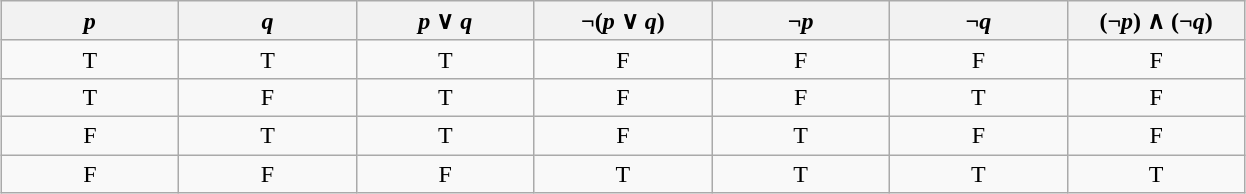<table class="wikitable" style="margin:1em auto; text-align:center;">
<tr>
<th style="width:10%"><em>p</em></th>
<th style="width:10%"><em>q</em></th>
<th style="width:10%"><em>p</em> ∨ <em>q</em></th>
<th style="width:10%">¬(<em>p</em> ∨ <em>q</em>)</th>
<th style="width:10%">¬<em>p</em></th>
<th style="width:10%">¬<em>q</em></th>
<th style="width:10%">(¬<em>p</em>) ∧ (¬<em>q</em>)</th>
</tr>
<tr>
<td>T</td>
<td>T</td>
<td>T</td>
<td>F</td>
<td>F</td>
<td>F</td>
<td>F</td>
</tr>
<tr>
<td>T</td>
<td>F</td>
<td>T</td>
<td>F</td>
<td>F</td>
<td>T</td>
<td>F</td>
</tr>
<tr>
<td>F</td>
<td>T</td>
<td>T</td>
<td>F</td>
<td>T</td>
<td>F</td>
<td>F</td>
</tr>
<tr>
<td>F</td>
<td>F</td>
<td>F</td>
<td>T</td>
<td>T</td>
<td>T</td>
<td>T</td>
</tr>
</table>
